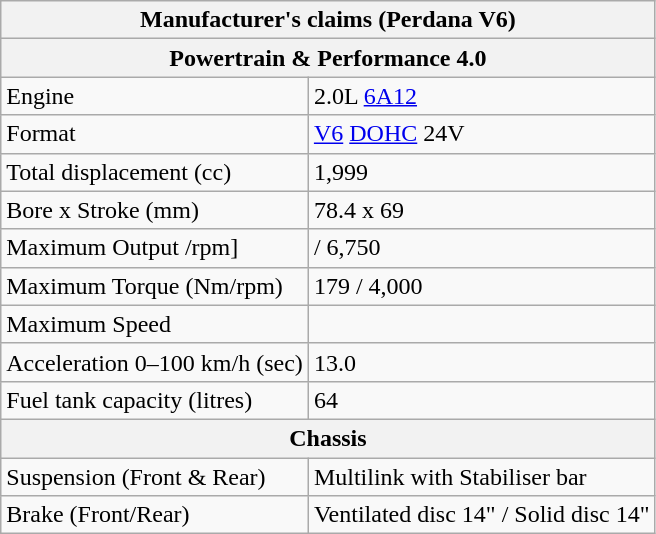<table class="wikitable">
<tr>
<th align="center" colspan="2">Manufacturer's claims (Perdana V6)</th>
</tr>
<tr>
<th colspan="2">Powertrain & Performance 4.0</th>
</tr>
<tr>
<td>Engine</td>
<td>2.0L <a href='#'>6A12</a></td>
</tr>
<tr>
<td>Format</td>
<td><a href='#'>V6</a> <a href='#'>DOHC</a> 24V</td>
</tr>
<tr>
<td>Total displacement (cc)</td>
<td>1,999</td>
</tr>
<tr>
<td>Bore x Stroke (mm)</td>
<td>78.4 x 69</td>
</tr>
<tr>
<td>Maximum Output /rpm]</td>
<td> / 6,750</td>
</tr>
<tr>
<td>Maximum Torque (Nm/rpm)</td>
<td>179 / 4,000</td>
</tr>
<tr>
<td>Maximum Speed</td>
<td></td>
</tr>
<tr>
<td>Acceleration 0–100 km/h (sec)</td>
<td>13.0</td>
</tr>
<tr>
<td>Fuel tank capacity (litres)</td>
<td>64</td>
</tr>
<tr>
<th align="center" colspan="2">Chassis</th>
</tr>
<tr>
<td>Suspension (Front & Rear)</td>
<td>Multilink with Stabiliser bar</td>
</tr>
<tr>
<td>Brake (Front/Rear)</td>
<td>Ventilated disc 14" / Solid disc 14"</td>
</tr>
</table>
